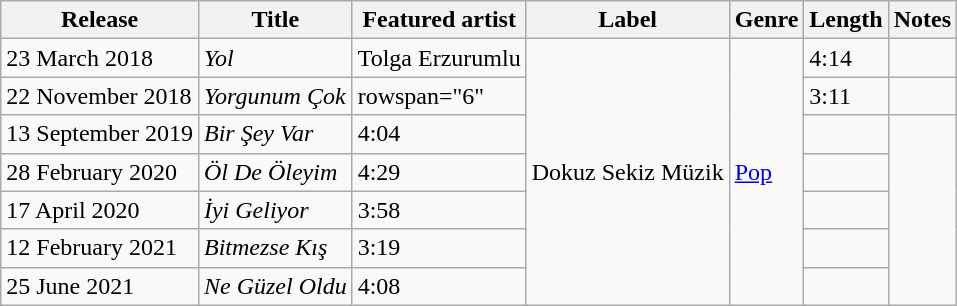<table class="wikitable sortable">
<tr>
<th>Release</th>
<th>Title</th>
<th>Featured artist</th>
<th>Label</th>
<th>Genre</th>
<th>Length</th>
<th>Notes</th>
</tr>
<tr>
<td>23 March 2018</td>
<td><em>Yol</em></td>
<td>Tolga Erzurumlu</td>
<td rowspan="7">Dokuz Sekiz Müzik</td>
<td rowspan="7"><a href='#'>Pop</a></td>
<td>4:14</td>
<td></td>
</tr>
<tr>
<td>22 November 2018</td>
<td><em>Yorgunum Çok</em></td>
<td>rowspan="6" </td>
<td>3:11</td>
<td></td>
</tr>
<tr>
<td>13 September 2019</td>
<td><em>Bir Şey Var</em></td>
<td>4:04</td>
<td></td>
</tr>
<tr>
<td>28 February 2020</td>
<td><em>Öl De Öleyim</em></td>
<td>4:29</td>
<td></td>
</tr>
<tr>
<td>17 April 2020</td>
<td><em>İyi Geliyor</em></td>
<td>3:58</td>
<td></td>
</tr>
<tr>
<td>12 February 2021</td>
<td><em>Bitmezse Kış</em></td>
<td>3:19</td>
<td></td>
</tr>
<tr>
<td>25 June 2021</td>
<td><em>Ne Güzel Oldu</em></td>
<td>4:08</td>
<td></td>
</tr>
</table>
